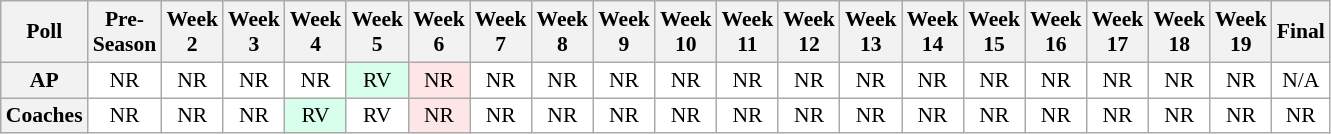<table class="wikitable" style="white-space:nowrap;font-size:90%">
<tr>
<th>Poll</th>
<th>Pre-<br>Season</th>
<th>Week<br>2</th>
<th>Week<br>3</th>
<th>Week<br>4</th>
<th>Week<br>5</th>
<th>Week<br>6</th>
<th>Week<br>7</th>
<th>Week<br>8</th>
<th>Week<br>9</th>
<th>Week<br>10</th>
<th>Week<br>11</th>
<th>Week<br>12</th>
<th>Week<br>13</th>
<th>Week<br>14</th>
<th>Week<br>15</th>
<th>Week<br>16</th>
<th>Week<br>17</th>
<th>Week<br>18</th>
<th>Week<br>19</th>
<th>Final</th>
</tr>
<tr style="text-align:center;">
<th>AP</th>
<td style="background:#FFF;">NR</td>
<td style="background:#FFF;">NR</td>
<td style="background:#FFF;">NR</td>
<td style="background:#FFF;">NR</td>
<td style="background:#D8FFEB;">RV</td>
<td style="background:#FFE6E6;">NR</td>
<td style="background:#FFF;">NR</td>
<td style="background:#FFF;">NR</td>
<td style="background:#FFF;">NR</td>
<td style="background:#FFF;">NR</td>
<td style="background:#FFF;">NR</td>
<td style="background:#FFF;">NR</td>
<td style="background:#FFF;">NR</td>
<td style="background:#FFF;">NR</td>
<td style="background:#FFF;">NR</td>
<td style="background:#FFF;">NR</td>
<td style="background:#FFF;">NR</td>
<td style="background:#FFF;">NR</td>
<td style="background:#FFF;">NR</td>
<td style="background:#FFF;">N/A</td>
</tr>
<tr style="text-align:center;">
<th>Coaches</th>
<td style="background:#FFF;">NR</td>
<td style="background:#FFF;">NR</td>
<td style="background:#FFF;">NR</td>
<td style="background:#D8FFEB;">RV</td>
<td style="background:#FFF;">RV</td>
<td style="background:#FFE6E6;">NR</td>
<td style="background:#FFF;">NR</td>
<td style="background:#FFF;">NR</td>
<td style="background:#FFF;">NR</td>
<td style="background:#FFF;">NR</td>
<td style="background:#FFF;">NR</td>
<td style="background:#FFF;">NR</td>
<td style="background:#FFF;">NR</td>
<td style="background:#FFF;">NR</td>
<td style="background:#FFF;">NR</td>
<td style="background:#FFF;">NR</td>
<td style="background:#FFF;">NR</td>
<td style="background:#FFF;">NR</td>
<td style="background:#FFF;">NR</td>
<td style="background:#FFF;">NR</td>
</tr>
</table>
